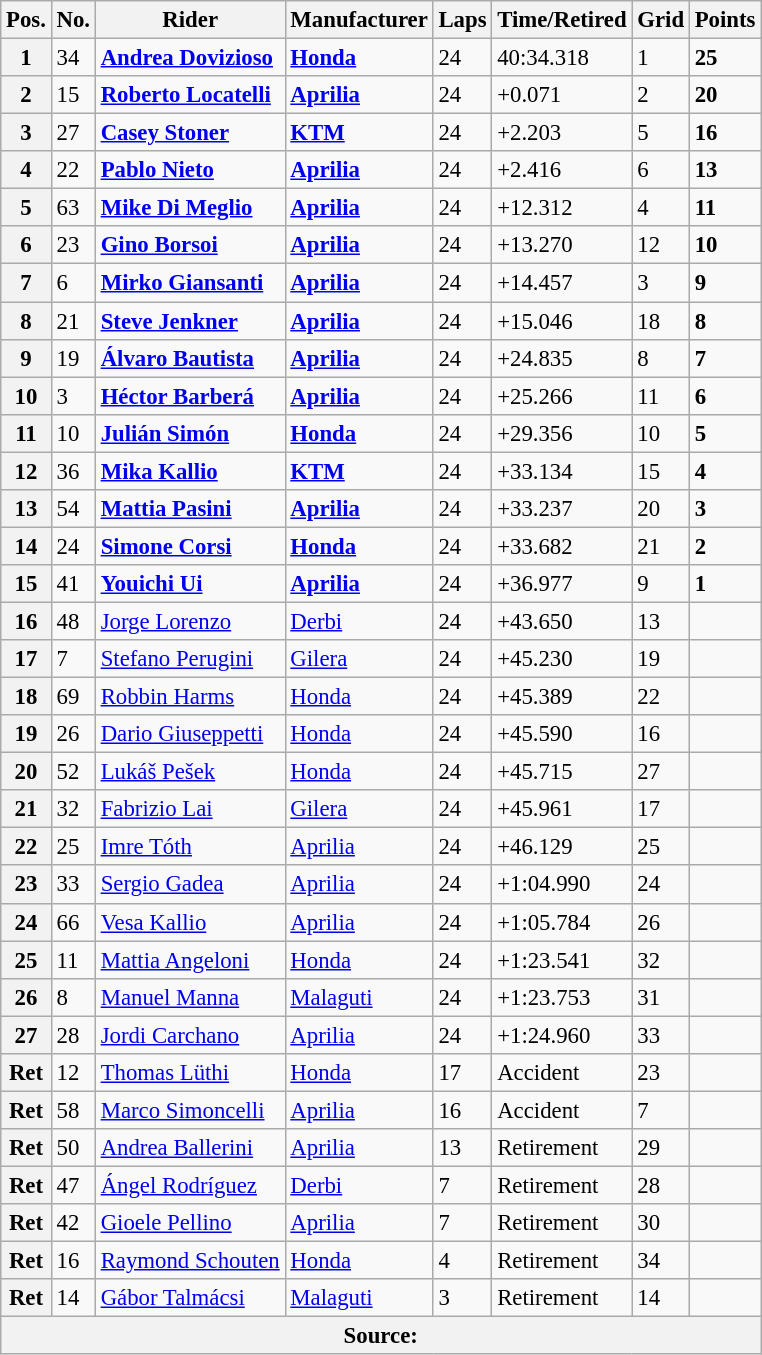<table class="wikitable" style="font-size: 95%;">
<tr>
<th>Pos.</th>
<th>No.</th>
<th>Rider</th>
<th>Manufacturer</th>
<th>Laps</th>
<th>Time/Retired</th>
<th>Grid</th>
<th>Points</th>
</tr>
<tr>
<th>1</th>
<td>34</td>
<td> <strong><a href='#'>Andrea Dovizioso</a></strong></td>
<td><strong><a href='#'>Honda</a></strong></td>
<td>24</td>
<td>40:34.318</td>
<td>1</td>
<td><strong>25</strong></td>
</tr>
<tr>
<th>2</th>
<td>15</td>
<td> <strong><a href='#'>Roberto Locatelli</a></strong></td>
<td><strong><a href='#'>Aprilia</a></strong></td>
<td>24</td>
<td>+0.071</td>
<td>2</td>
<td><strong>20</strong></td>
</tr>
<tr>
<th>3</th>
<td>27</td>
<td> <strong><a href='#'>Casey Stoner</a></strong></td>
<td><strong><a href='#'>KTM</a></strong></td>
<td>24</td>
<td>+2.203</td>
<td>5</td>
<td><strong>16</strong></td>
</tr>
<tr>
<th>4</th>
<td>22</td>
<td> <strong><a href='#'>Pablo Nieto</a></strong></td>
<td><strong><a href='#'>Aprilia</a></strong></td>
<td>24</td>
<td>+2.416</td>
<td>6</td>
<td><strong>13</strong></td>
</tr>
<tr>
<th>5</th>
<td>63</td>
<td> <strong><a href='#'>Mike Di Meglio</a></strong></td>
<td><strong><a href='#'>Aprilia</a></strong></td>
<td>24</td>
<td>+12.312</td>
<td>4</td>
<td><strong>11</strong></td>
</tr>
<tr>
<th>6</th>
<td>23</td>
<td> <strong><a href='#'>Gino Borsoi</a></strong></td>
<td><strong><a href='#'>Aprilia</a></strong></td>
<td>24</td>
<td>+13.270</td>
<td>12</td>
<td><strong>10</strong></td>
</tr>
<tr>
<th>7</th>
<td>6</td>
<td> <strong><a href='#'>Mirko Giansanti</a></strong></td>
<td><strong><a href='#'>Aprilia</a></strong></td>
<td>24</td>
<td>+14.457</td>
<td>3</td>
<td><strong>9</strong></td>
</tr>
<tr>
<th>8</th>
<td>21</td>
<td> <strong><a href='#'>Steve Jenkner</a></strong></td>
<td><strong><a href='#'>Aprilia</a></strong></td>
<td>24</td>
<td>+15.046</td>
<td>18</td>
<td><strong>8</strong></td>
</tr>
<tr>
<th>9</th>
<td>19</td>
<td> <strong><a href='#'>Álvaro Bautista</a></strong></td>
<td><strong><a href='#'>Aprilia</a></strong></td>
<td>24</td>
<td>+24.835</td>
<td>8</td>
<td><strong>7</strong></td>
</tr>
<tr>
<th>10</th>
<td>3</td>
<td> <strong><a href='#'>Héctor Barberá</a></strong></td>
<td><strong><a href='#'>Aprilia</a></strong></td>
<td>24</td>
<td>+25.266</td>
<td>11</td>
<td><strong>6</strong></td>
</tr>
<tr>
<th>11</th>
<td>10</td>
<td> <strong><a href='#'>Julián Simón</a></strong></td>
<td><strong><a href='#'>Honda</a></strong></td>
<td>24</td>
<td>+29.356</td>
<td>10</td>
<td><strong>5</strong></td>
</tr>
<tr>
<th>12</th>
<td>36</td>
<td> <strong><a href='#'>Mika Kallio</a></strong></td>
<td><strong><a href='#'>KTM</a></strong></td>
<td>24</td>
<td>+33.134</td>
<td>15</td>
<td><strong>4</strong></td>
</tr>
<tr>
<th>13</th>
<td>54</td>
<td> <strong><a href='#'>Mattia Pasini</a></strong></td>
<td><strong><a href='#'>Aprilia</a></strong></td>
<td>24</td>
<td>+33.237</td>
<td>20</td>
<td><strong>3</strong></td>
</tr>
<tr>
<th>14</th>
<td>24</td>
<td> <strong><a href='#'>Simone Corsi</a></strong></td>
<td><strong><a href='#'>Honda</a></strong></td>
<td>24</td>
<td>+33.682</td>
<td>21</td>
<td><strong>2</strong></td>
</tr>
<tr>
<th>15</th>
<td>41</td>
<td> <strong><a href='#'>Youichi Ui</a></strong></td>
<td><strong><a href='#'>Aprilia</a></strong></td>
<td>24</td>
<td>+36.977</td>
<td>9</td>
<td><strong>1</strong></td>
</tr>
<tr>
<th>16</th>
<td>48</td>
<td> <a href='#'>Jorge Lorenzo</a></td>
<td><a href='#'>Derbi</a></td>
<td>24</td>
<td>+43.650</td>
<td>13</td>
<td></td>
</tr>
<tr>
<th>17</th>
<td>7</td>
<td> <a href='#'>Stefano Perugini</a></td>
<td><a href='#'>Gilera</a></td>
<td>24</td>
<td>+45.230</td>
<td>19</td>
<td></td>
</tr>
<tr>
<th>18</th>
<td>69</td>
<td> <a href='#'>Robbin Harms</a></td>
<td><a href='#'>Honda</a></td>
<td>24</td>
<td>+45.389</td>
<td>22</td>
<td></td>
</tr>
<tr>
<th>19</th>
<td>26</td>
<td> <a href='#'>Dario Giuseppetti</a></td>
<td><a href='#'>Honda</a></td>
<td>24</td>
<td>+45.590</td>
<td>16</td>
<td></td>
</tr>
<tr>
<th>20</th>
<td>52</td>
<td> <a href='#'>Lukáš Pešek</a></td>
<td><a href='#'>Honda</a></td>
<td>24</td>
<td>+45.715</td>
<td>27</td>
<td></td>
</tr>
<tr>
<th>21</th>
<td>32</td>
<td> <a href='#'>Fabrizio Lai</a></td>
<td><a href='#'>Gilera</a></td>
<td>24</td>
<td>+45.961</td>
<td>17</td>
<td></td>
</tr>
<tr>
<th>22</th>
<td>25</td>
<td> <a href='#'>Imre Tóth</a></td>
<td><a href='#'>Aprilia</a></td>
<td>24</td>
<td>+46.129</td>
<td>25</td>
<td></td>
</tr>
<tr>
<th>23</th>
<td>33</td>
<td> <a href='#'>Sergio Gadea</a></td>
<td><a href='#'>Aprilia</a></td>
<td>24</td>
<td>+1:04.990</td>
<td>24</td>
<td></td>
</tr>
<tr>
<th>24</th>
<td>66</td>
<td> <a href='#'>Vesa Kallio</a></td>
<td><a href='#'>Aprilia</a></td>
<td>24</td>
<td>+1:05.784</td>
<td>26</td>
<td></td>
</tr>
<tr>
<th>25</th>
<td>11</td>
<td> <a href='#'>Mattia Angeloni</a></td>
<td><a href='#'>Honda</a></td>
<td>24</td>
<td>+1:23.541</td>
<td>32</td>
<td></td>
</tr>
<tr>
<th>26</th>
<td>8</td>
<td> <a href='#'>Manuel Manna</a></td>
<td><a href='#'>Malaguti</a></td>
<td>24</td>
<td>+1:23.753</td>
<td>31</td>
<td></td>
</tr>
<tr>
<th>27</th>
<td>28</td>
<td> <a href='#'>Jordi Carchano</a></td>
<td><a href='#'>Aprilia</a></td>
<td>24</td>
<td>+1:24.960</td>
<td>33</td>
<td></td>
</tr>
<tr>
<th>Ret</th>
<td>12</td>
<td> <a href='#'>Thomas Lüthi</a></td>
<td><a href='#'>Honda</a></td>
<td>17</td>
<td>Accident</td>
<td>23</td>
<td></td>
</tr>
<tr>
<th>Ret</th>
<td>58</td>
<td> <a href='#'>Marco Simoncelli</a></td>
<td><a href='#'>Aprilia</a></td>
<td>16</td>
<td>Accident</td>
<td>7</td>
<td></td>
</tr>
<tr>
<th>Ret</th>
<td>50</td>
<td> <a href='#'>Andrea Ballerini</a></td>
<td><a href='#'>Aprilia</a></td>
<td>13</td>
<td>Retirement</td>
<td>29</td>
<td></td>
</tr>
<tr>
<th>Ret</th>
<td>47</td>
<td> <a href='#'>Ángel Rodríguez</a></td>
<td><a href='#'>Derbi</a></td>
<td>7</td>
<td>Retirement</td>
<td>28</td>
<td></td>
</tr>
<tr>
<th>Ret</th>
<td>42</td>
<td> <a href='#'>Gioele Pellino</a></td>
<td><a href='#'>Aprilia</a></td>
<td>7</td>
<td>Retirement</td>
<td>30</td>
<td></td>
</tr>
<tr>
<th>Ret</th>
<td>16</td>
<td> <a href='#'>Raymond Schouten</a></td>
<td><a href='#'>Honda</a></td>
<td>4</td>
<td>Retirement</td>
<td>34</td>
<td></td>
</tr>
<tr>
<th>Ret</th>
<td>14</td>
<td> <a href='#'>Gábor Talmácsi</a></td>
<td><a href='#'>Malaguti</a></td>
<td>3</td>
<td>Retirement</td>
<td>14</td>
<td></td>
</tr>
<tr>
<th colspan=8>Source: </th>
</tr>
</table>
